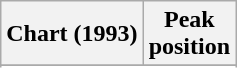<table class="wikitable sortable plainrowheaders" style="text-align:center">
<tr>
<th>Chart (1993)</th>
<th>Peak<br>position</th>
</tr>
<tr>
</tr>
<tr>
</tr>
<tr>
</tr>
</table>
